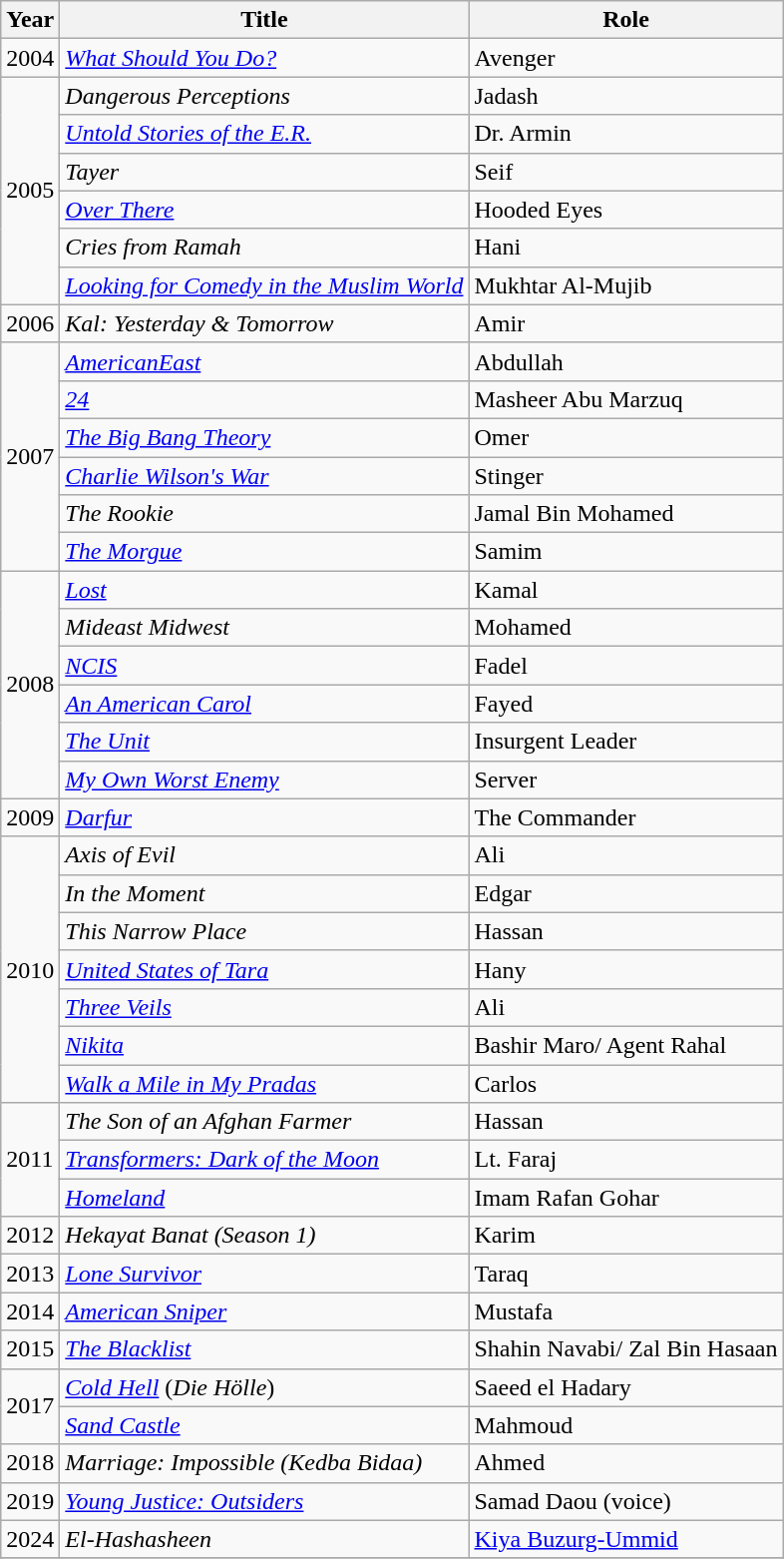<table class="wikitable sortable">
<tr>
<th>Year</th>
<th>Title</th>
<th>Role</th>
</tr>
<tr>
<td>2004</td>
<td><em><a href='#'>What Should You Do?</a></em></td>
<td>Avenger</td>
</tr>
<tr>
<td rowspan="6">2005</td>
<td><em>Dangerous Perceptions</em></td>
<td>Jadash</td>
</tr>
<tr>
<td><em><a href='#'>Untold Stories of the E.R.</a></em></td>
<td>Dr. Armin</td>
</tr>
<tr>
<td><em>Tayer</em></td>
<td>Seif</td>
</tr>
<tr>
<td><em><a href='#'>Over There</a></em></td>
<td>Hooded Eyes</td>
</tr>
<tr>
<td><em>Cries from Ramah</em></td>
<td>Hani</td>
</tr>
<tr>
<td><em><a href='#'>Looking for Comedy in the Muslim World</a></em></td>
<td>Mukhtar Al-Mujib</td>
</tr>
<tr>
<td>2006</td>
<td><em>Kal: Yesterday & Tomorrow</em></td>
<td>Amir</td>
</tr>
<tr>
<td rowspan="6">2007</td>
<td><em><a href='#'>AmericanEast</a></em></td>
<td>Abdullah</td>
</tr>
<tr>
<td><em><a href='#'>24</a></em></td>
<td>Masheer Abu Marzuq</td>
</tr>
<tr>
<td><em><a href='#'>The Big Bang Theory</a></em></td>
<td>Omer</td>
</tr>
<tr>
<td><em><a href='#'>Charlie Wilson's War</a></em></td>
<td>Stinger</td>
</tr>
<tr>
<td><em>The Rookie</em></td>
<td>Jamal Bin Mohamed</td>
</tr>
<tr>
<td><em><a href='#'>The Morgue</a></em></td>
<td>Samim</td>
</tr>
<tr>
<td rowspan="6">2008</td>
<td><em><a href='#'>Lost</a></em></td>
<td>Kamal</td>
</tr>
<tr>
<td><em>Mideast Midwest</em></td>
<td>Mohamed</td>
</tr>
<tr>
<td><em><a href='#'>NCIS</a></em></td>
<td>Fadel</td>
</tr>
<tr>
<td><em><a href='#'>An American Carol</a></em></td>
<td>Fayed</td>
</tr>
<tr>
<td><em><a href='#'>The Unit</a></em></td>
<td>Insurgent Leader</td>
</tr>
<tr>
<td><em><a href='#'>My Own Worst Enemy</a></em></td>
<td>Server</td>
</tr>
<tr>
<td>2009</td>
<td><em><a href='#'>Darfur</a></em></td>
<td>The Commander</td>
</tr>
<tr>
<td rowspan="7">2010</td>
<td><em>Axis of Evil</em></td>
<td>Ali</td>
</tr>
<tr>
<td><em>In the Moment</em></td>
<td>Edgar</td>
</tr>
<tr>
<td><em>This Narrow Place</em></td>
<td>Hassan</td>
</tr>
<tr>
<td><em><a href='#'>United States of Tara</a></em></td>
<td>Hany</td>
</tr>
<tr>
<td><em><a href='#'>Three Veils</a></em></td>
<td>Ali</td>
</tr>
<tr>
<td><em><a href='#'>Nikita</a></em></td>
<td>Bashir Maro/ Agent Rahal</td>
</tr>
<tr>
<td><em><a href='#'>Walk a Mile in My Pradas</a></em></td>
<td>Carlos</td>
</tr>
<tr>
<td rowspan="3">2011</td>
<td><em>The Son of an Afghan Farmer</em></td>
<td>Hassan</td>
</tr>
<tr>
<td><em><a href='#'>Transformers: Dark of the Moon</a></em></td>
<td>Lt. Faraj</td>
</tr>
<tr>
<td><em><a href='#'>Homeland</a></em></td>
<td>Imam Rafan Gohar</td>
</tr>
<tr>
<td>2012</td>
<td><em>Hekayat Banat (Season 1)</em></td>
<td>Karim</td>
</tr>
<tr>
<td>2013</td>
<td><em><a href='#'>Lone Survivor</a></em></td>
<td>Taraq</td>
</tr>
<tr>
<td>2014</td>
<td><em><a href='#'>American Sniper</a></em></td>
<td>Mustafa</td>
</tr>
<tr>
<td>2015</td>
<td><em><a href='#'>The Blacklist</a></em></td>
<td>Shahin Navabi/ Zal Bin Hasaan</td>
</tr>
<tr>
<td rowspan="2">2017</td>
<td><em><a href='#'>Cold Hell</a></em> (<em>Die Hölle</em>)</td>
<td>Saeed el Hadary</td>
</tr>
<tr>
<td><em><a href='#'>Sand Castle</a></em></td>
<td>Mahmoud</td>
</tr>
<tr>
<td>2018</td>
<td><em>Marriage: Impossible (Kedba Bidaa)</em></td>
<td>Ahmed</td>
</tr>
<tr>
<td>2019</td>
<td><em><a href='#'>Young Justice: Outsiders</a></em></td>
<td>Samad Daou (voice)</td>
</tr>
<tr>
<td>2024</td>
<td><em>El-Hashasheen</em></td>
<td><a href='#'>Kiya Buzurg-Ummid</a></td>
</tr>
<tr>
</tr>
</table>
